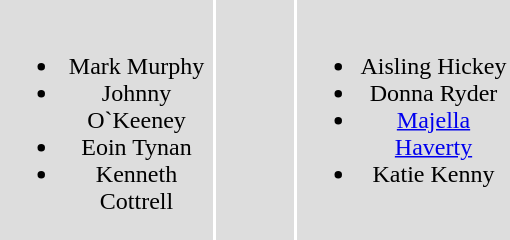<table>
<tr align=center bgcolor="#dddddd">
<td width="140" valign="top"><br><ul><li>Mark Murphy</li><li>Johnny O`Keeney</li><li>Eoin Tynan</li><li>Kenneth Cottrell</li></ul></td>
<td width="50"> </td>
<td width="140" valign="top"><br><ul><li>Aisling Hickey</li><li>Donna Ryder</li><li><a href='#'>Majella Haverty</a></li><li>Katie Kenny</li></ul></td>
</tr>
</table>
